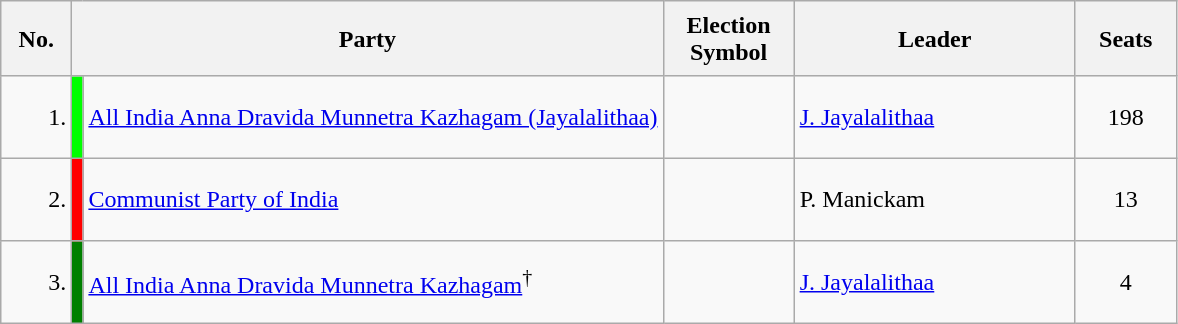<table class="wikitable">
<tr style="height: 50px;">
<th scope="col" style="width:40px;">No.<br></th>
<th scope="col" style="width:300px;" colspan="2">Party</th>
<th scope="col" style="width:80px;">Election Symbol</th>
<th scope="col" style="width:180px;">Leader</th>
<th scope="col" style="width:60px;">Seats</th>
</tr>
<tr style="height: 55px;">
<td style="text-align:right;">1.</td>
<td style="background-color: lime;"></td>
<td><a href='#'>All India Anna Dravida Munnetra Kazhagam (Jayalalithaa)</a></td>
<td style="text-align:center;"></td>
<td><a href='#'>J. Jayalalithaa</a></td>
<td style="text-align:center;">198</td>
</tr>
<tr style="height: 55px;">
<td style="text-align:right;">2.</td>
<td style="background-color: red;"></td>
<td><a href='#'>Communist Party of India</a></td>
<td style="text-align:center;"></td>
<td>P. Manickam</td>
<td style="text-align:center;">13</td>
</tr>
<tr style="height: 55px;">
<td style="text-align:right;">3.</td>
<td style="background-color: green;"></td>
<td><a href='#'>All India Anna Dravida Munnetra Kazhagam</a><sup>†</sup></td>
<td style="text-align:center;"></td>
<td><a href='#'>J. Jayalalithaa</a></td>
<td style="text-align:center;">4</td>
</tr>
</table>
